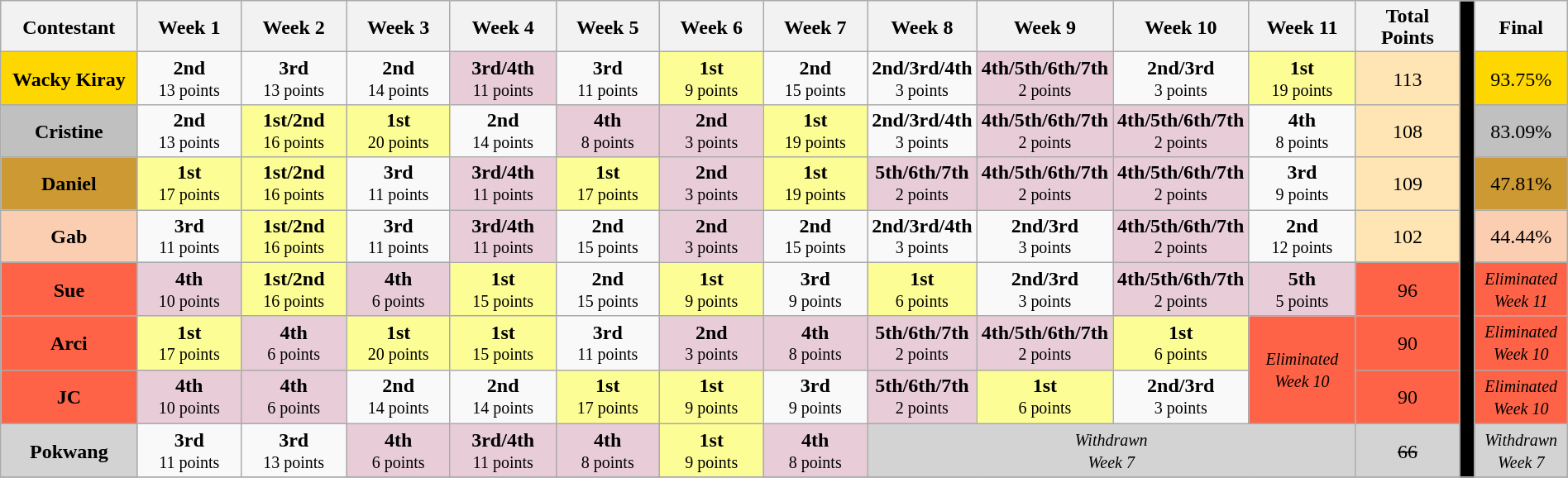<table class="wikitable" style="text-align:center; line-height:17px; width:100%;">
<tr>
<th scope="col" width="09%">Contestant</th>
<th scope="col" width="07%">Week 1</th>
<th scope="col" width="07%">Week 2</th>
<th scope="col" width="07%">Week 3</th>
<th scope="col" width="07%">Week 4</th>
<th scope="col" width="07%">Week 5</th>
<th scope="col" width="07%">Week 6</th>
<th scope="col" width="07%">Week 7</th>
<th scope="col" width="07%">Week 8</th>
<th scope="col" width="07%">Week 9</th>
<th scope="col" width="07%">Week 10</th>
<th scope="col" width="07%">Week 11</th>
<th scope="col" width="07%">Total<br>Points</th>
<th scope="col" rowspan="10" style="background:black;" width="01%"></th>
<th scope="col" width="07%">Final</th>
</tr>
<tr>
<th style="background:gold">Wacky Kiray</th>
<td><strong>2nd</strong> <br><small>13 points</small></td>
<td><strong>3rd</strong> <br><small>13 points</small></td>
<td><strong>2nd</strong> <br><small>14 points</small></td>
<td style="background:#E8CCD7"><strong>3rd/4th</strong> <br><small>11 points</small></td>
<td><strong>3rd</strong> <br><small>11 points</small></td>
<td style="background:#FDFD96"><strong>1st</strong> <br><small>9 points</small></td>
<td><strong>2nd</strong> <br><small>15 points</small></td>
<td><strong>2nd/3rd/4th</strong> <br><small>3 points</small></td>
<td style="background:#E8CCD7"><strong>4th/5th/6th/7th</strong> <br><small>2 points</small></td>
<td><strong>2nd/3rd</strong> <br><small>3 points</small></td>
<td style="background:#FDFD96"><strong>1st</strong> <br><small>19 points</small></td>
<td style="background:#FFE5B4;">113</td>
<td style="background:gold">93.75%</td>
</tr>
<tr>
<th style="background:silver">Cristine</th>
<td><strong>2nd</strong> <br><small>13 points</small></td>
<td style="background:#FDFD96"><strong>1st/2nd</strong> <br><small>16 points</small></td>
<td style="background:#FDFD96"><strong>1st</strong> <br><small>20 points</small></td>
<td><strong>2nd</strong> <br><small>14 points</small></td>
<td style="background:#E8CCD7"><strong>4th</strong> <br><small>8 points</small></td>
<td style="background:#E8CCD7"><strong>2nd</strong> <br><small>3 points</small></td>
<td style="background:#FDFD96"><strong>1st</strong> <br><small>19 points</small></td>
<td><strong>2nd/3rd/4th</strong> <br><small>3 points</small></td>
<td style="background:#E8CCD7"><strong>4th/5th/6th/7th</strong> <br><small>2 points</small></td>
<td style="background:#E8CCD7"><strong>4th/5th/6th/7th</strong> <br><small>2 points</small></td>
<td><strong>4th</strong> <br><small>8 points</small></td>
<td style="background:#FFE5B4;">108</td>
<td style="background:silver">83.09%</td>
</tr>
<tr>
<th style="background:#CC9933">Daniel</th>
<td style="background:#FDFD96"><strong>1st</strong> <br><small>17 points</small></td>
<td style="background:#FDFD96"><strong>1st/2nd</strong> <br><small>16 points</small></td>
<td><strong>3rd</strong> <br><small>11 points</small></td>
<td style="background:#E8CCD7"><strong>3rd/4th</strong> <br><small>11 points</small></td>
<td style="background:#FDFD96"><strong>1st</strong> <br><small>17 points</small></td>
<td style="background:#E8CCD7"><strong>2nd</strong> <br><small>3 points</small></td>
<td style="background:#FDFD96"><strong>1st</strong> <br><small>19 points</small></td>
<td style="background:#E8CCD7"><strong>5th/6th/7th</strong> <br><small>2 points</small></td>
<td style="background:#E8CCD7"><strong>4th/5th/6th/7th</strong> <br><small>2 points</small></td>
<td style="background:#E8CCD7"><strong>4th/5th/6th/7th</strong> <br><small>2 points</small></td>
<td><strong>3rd</strong> <br><small>9 points</small></td>
<td style="background:#FFE5B4;">109</td>
<td style="background:#CC9933">47.81%</td>
</tr>
<tr>
<th style="background:#FBCEB1">Gab</th>
<td><strong>3rd</strong> <br><small>11 points</small></td>
<td style="background:#FDFD96"><strong>1st/2nd</strong> <br><small>16 points</small></td>
<td><strong>3rd</strong> <br><small>11 points</small></td>
<td style="background:#E8CCD7"><strong>3rd/4th</strong> <br><small>11 points</small></td>
<td><strong>2nd</strong> <br><small>15 points</small></td>
<td style="background:#E8CCD7"><strong>2nd</strong> <br><small>3 points</small></td>
<td><strong>2nd</strong> <br><small>15 points</small></td>
<td><strong>2nd/3rd/4th</strong> <br><small>3 points</small></td>
<td><strong>2nd/3rd</strong> <br><small>3 points</small></td>
<td style="background:#E8CCD7"><strong>4th/5th/6th/7th</strong> <br><small>2 points</small></td>
<td><strong>2nd</strong> <br><small>12 points</small></td>
<td style="background:#FFE5B4;">102</td>
<td style="background:#FBCEB1">44.44%</td>
</tr>
<tr>
<th style="background:tomato">Sue</th>
<td style="background:#E8CCD7"><strong>4th</strong> <br><small>10 points</small></td>
<td style="background:#FDFD96"><strong>1st/2nd</strong> <br><small>16 points</small></td>
<td style="background:#E8CCD7"><strong>4th</strong> <br><small>6 points</small></td>
<td style="background:#FDFD96"><strong>1st</strong> <br><small>15 points</small></td>
<td><strong>2nd</strong> <br><small>15 points</small></td>
<td style="background:#FDFD96"><strong>1st</strong> <br><small>9 points</small></td>
<td><strong>3rd</strong> <br><small>9 points</small></td>
<td style="background:#FDFD96"><strong>1st</strong> <br><small>6 points</small></td>
<td><strong>2nd/3rd</strong> <br><small>3 points</small></td>
<td style="background:#E8CCD7"><strong>4th/5th/6th/7th</strong> <br><small>2 points</small></td>
<td style="background:#E8CCD7"><strong>5th</strong> <br><small>5 points</small></td>
<td style="background:tomato">96</td>
<td style="background:tomato"><small><em>Eliminated</em><br><em>Week 11</em></small></td>
</tr>
<tr>
<th style="background:tomato">Arci</th>
<td style="background:#FDFD96"><strong>1st</strong> <br><small>17 points</small></td>
<td style="background:#E8CCD7"><strong>4th</strong> <br><small>6 points</small></td>
<td style="background:#FDFD96"><strong>1st</strong> <br><small>20 points</small></td>
<td style="background:#FDFD96"><strong>1st</strong> <br><small>15 points</small></td>
<td><strong>3rd</strong> <br><small>11 points</small></td>
<td style="background:#E8CCD7"><strong>2nd</strong> <br><small>3 points</small></td>
<td style="background:#E8CCD7"><strong>4th</strong> <br><small>8 points</small></td>
<td style="background:#E8CCD7"><strong>5th/6th/7th</strong> <br><small>2 points</small></td>
<td style="background:#E8CCD7"><strong>4th/5th/6th/7th</strong> <br><small>2 points</small></td>
<td style="background:#FDFD96"><strong>1st</strong> <br><small>6 points</small></td>
<td rowspan="2" style="background:tomato"><small><em>Eliminated</em><br><em>Week 10</em></small></td>
<td style="background:tomato">90</td>
<td style="background:tomato"><small><em>Eliminated</em><br><em>Week 10</em></small></td>
</tr>
<tr>
<th style="background:tomato">JC</th>
<td style="background:#E8CCD7"><strong>4th</strong> <br><small>10 points</small></td>
<td style="background:#E8CCD7"><strong>4th</strong> <br><small>6 points</small></td>
<td><strong>2nd</strong> <br><small>14 points</small></td>
<td><strong>2nd</strong> <br><small>14 points</small></td>
<td style="background:#FDFD96"><strong>1st</strong> <br><small>17 points</small></td>
<td style="background:#FDFD96"><strong>1st</strong> <br><small>9 points</small></td>
<td><strong>3rd</strong> <br><small>9 points</small></td>
<td style="background:#E8CCD7"><strong>5th/6th/7th</strong> <br><small>2 points</small></td>
<td style="background:#FDFD96"><strong>1st</strong> <br><small>6 points</small></td>
<td><strong>2nd/3rd</strong> <br><small>3 points</small></td>
<td style="background:tomato">90</td>
<td style="background:tomato"><small><em>Eliminated</em><br><em>Week 10</em></small></td>
</tr>
<tr>
<th style="background:lightgrey">Pokwang</th>
<td><strong>3rd</strong> <br><small>11 points</small></td>
<td><strong>3rd</strong> <br><small>13 points</small></td>
<td style="background:#E8CCD7"><strong>4th</strong> <br><small>6 points</small></td>
<td style="background:#E8CCD7"><strong>3rd/4th</strong> <br><small>11 points</small></td>
<td style="background:#E8CCD7"><strong>4th</strong> <br><small>8 points</small></td>
<td style="background:#FDFD96"><strong>1st</strong> <br><small>9 points</small></td>
<td style="background:#E8CCD7"><strong>4th</strong> <br><small>8 points</small></td>
<td colspan="4" style="background:lightgrey"><small><em>Withdrawn</em><br><em>Week 7</em></small></td>
<td style="background:lightgrey"><s>66</s></td>
<td style="background:lightgrey"><small><em>Withdrawn</em><br><em>Week 7</em></small></td>
</tr>
<tr>
</tr>
</table>
